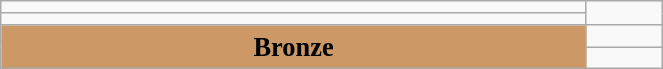<table class="wikitable" style=" text-align:center; font-size:110%;" width="35%">
<tr>
<td></td>
</tr>
<tr>
<td></td>
</tr>
<tr>
<td rowspan="2" bgcolor="#cc9966"><strong>Bronze</strong></td>
<td></td>
</tr>
<tr>
<td></td>
</tr>
</table>
